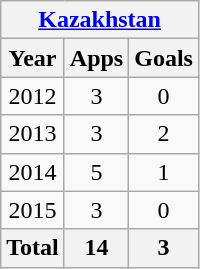<table class="wikitable" style="text-align:center">
<tr>
<th colspan=3><a href='#'>Kazakhstan</a></th>
</tr>
<tr>
<th>Year</th>
<th>Apps</th>
<th>Goals</th>
</tr>
<tr>
<td>2012</td>
<td>3</td>
<td>0</td>
</tr>
<tr>
<td>2013</td>
<td>3</td>
<td>2</td>
</tr>
<tr>
<td>2014</td>
<td>5</td>
<td>1</td>
</tr>
<tr>
<td>2015</td>
<td>3</td>
<td>0</td>
</tr>
<tr>
<th>Total</th>
<th>14</th>
<th>3</th>
</tr>
</table>
